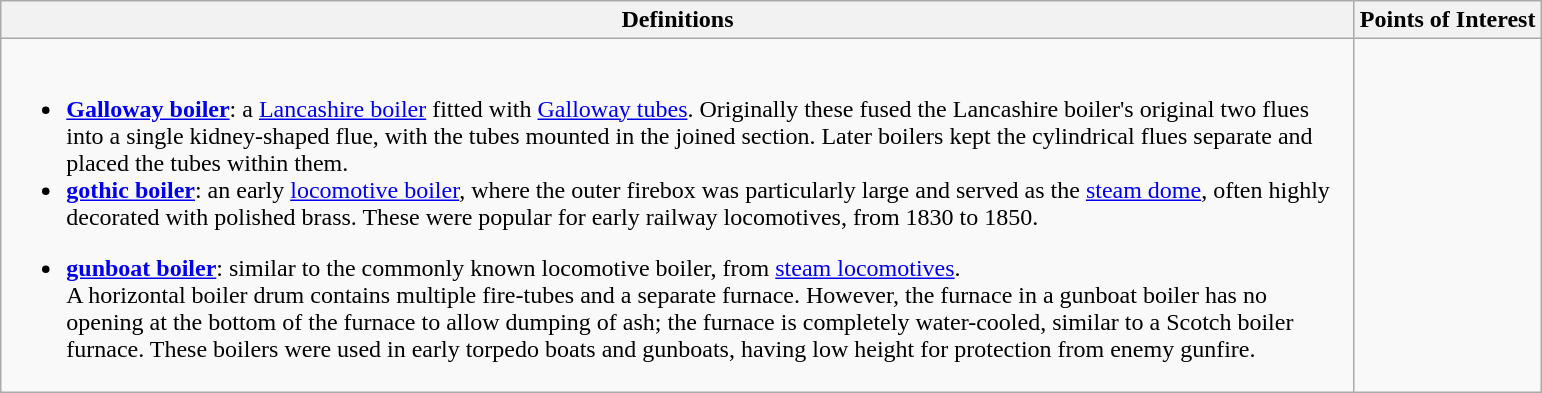<table class="wikitable">
<tr>
<th>Definitions </th>
<th>Points of Interest </th>
</tr>
<tr>
<td width="895"><br><ul><li><strong><a href='#'>Galloway boiler</a></strong>: a <a href='#'>Lancashire boiler</a> fitted with <a href='#'>Galloway tubes</a>. Originally these fused the Lancashire boiler's original two flues into a single kidney-shaped flue, with the tubes mounted in the joined section. Later boilers kept the cylindrical flues separate and placed the tubes within them.</li><li><strong><a href='#'>gothic boiler</a></strong>: an early <a href='#'>locomotive boiler</a>, where the outer firebox was particularly large and served as the <a href='#'>steam dome</a>, often highly decorated with polished brass. These were popular for early railway locomotives, from 1830 to 1850.</li></ul><ul><li><strong><a href='#'>gunboat boiler</a></strong>: similar to the commonly known locomotive boiler, from <a href='#'>steam locomotives</a>.<br>A horizontal boiler drum contains multiple fire-tubes and a separate furnace. However, the furnace in a gunboat boiler has no opening at the bottom of the furnace to allow dumping of ash; the furnace is completely water-cooled, similar to a Scotch boiler furnace. These boilers were used in early torpedo boats and gunboats, having low height for protection from enemy gunfire.</li></ul></td>
<td><br></td>
</tr>
</table>
